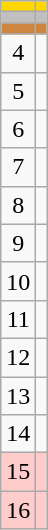<table class="wikitable">
<tr style="background:gold;">
<td align=center></td>
<td></td>
</tr>
<tr style="background:silver;">
<td align=center></td>
<td></td>
</tr>
<tr style="background:peru;">
<td align=center></td>
<td></td>
</tr>
<tr>
<td align=center>4</td>
<td></td>
</tr>
<tr>
<td align=center>5</td>
<td></td>
</tr>
<tr>
<td align=center>6</td>
<td></td>
</tr>
<tr>
<td align=center>7</td>
<td></td>
</tr>
<tr>
<td align=center>8</td>
<td></td>
</tr>
<tr>
<td align=center>9</td>
<td></td>
</tr>
<tr>
<td align=center>10</td>
<td></td>
</tr>
<tr>
<td align=center>11</td>
<td></td>
</tr>
<tr>
<td align=center>12</td>
<td></td>
</tr>
<tr>
<td align=center>13</td>
<td></td>
</tr>
<tr>
<td align=center>14</td>
<td></td>
</tr>
<tr style="background:#fcc;">
<td align=center>15</td>
<td></td>
</tr>
<tr style="background:#fcc;">
<td align=center>16</td>
<td></td>
</tr>
</table>
